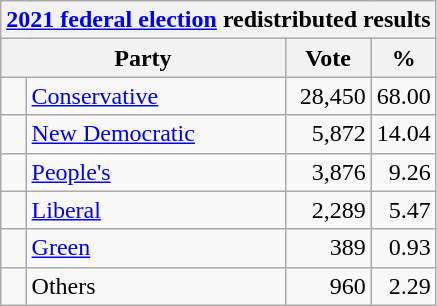<table class="wikitable">
<tr>
<th colspan="4"><a href='#'>2021 federal election</a> redistributed results</th>
</tr>
<tr>
<th bgcolor="#DDDDFF" width="130px" colspan="2">Party</th>
<th bgcolor="#DDDDFF" width="50px">Vote</th>
<th bgcolor="#DDDDFF" width="30px">%</th>
</tr>
<tr>
<td> </td>
<td><a href='#'>Conservative</a></td>
<td align=right>28,450</td>
<td align=right>68.00</td>
</tr>
<tr>
<td> </td>
<td><a href='#'>New Democratic</a></td>
<td align=right>5,872</td>
<td align=right>14.04</td>
</tr>
<tr>
<td> </td>
<td><a href='#'>People's</a></td>
<td align=right>3,876</td>
<td align=right>9.26</td>
</tr>
<tr>
<td> </td>
<td><a href='#'>Liberal</a></td>
<td align=right>2,289</td>
<td align=right>5.47</td>
</tr>
<tr>
<td> </td>
<td><a href='#'>Green</a></td>
<td align=right>389</td>
<td align=right>0.93</td>
</tr>
<tr>
<td> </td>
<td>Others</td>
<td align=right>960</td>
<td align=right>2.29</td>
</tr>
</table>
